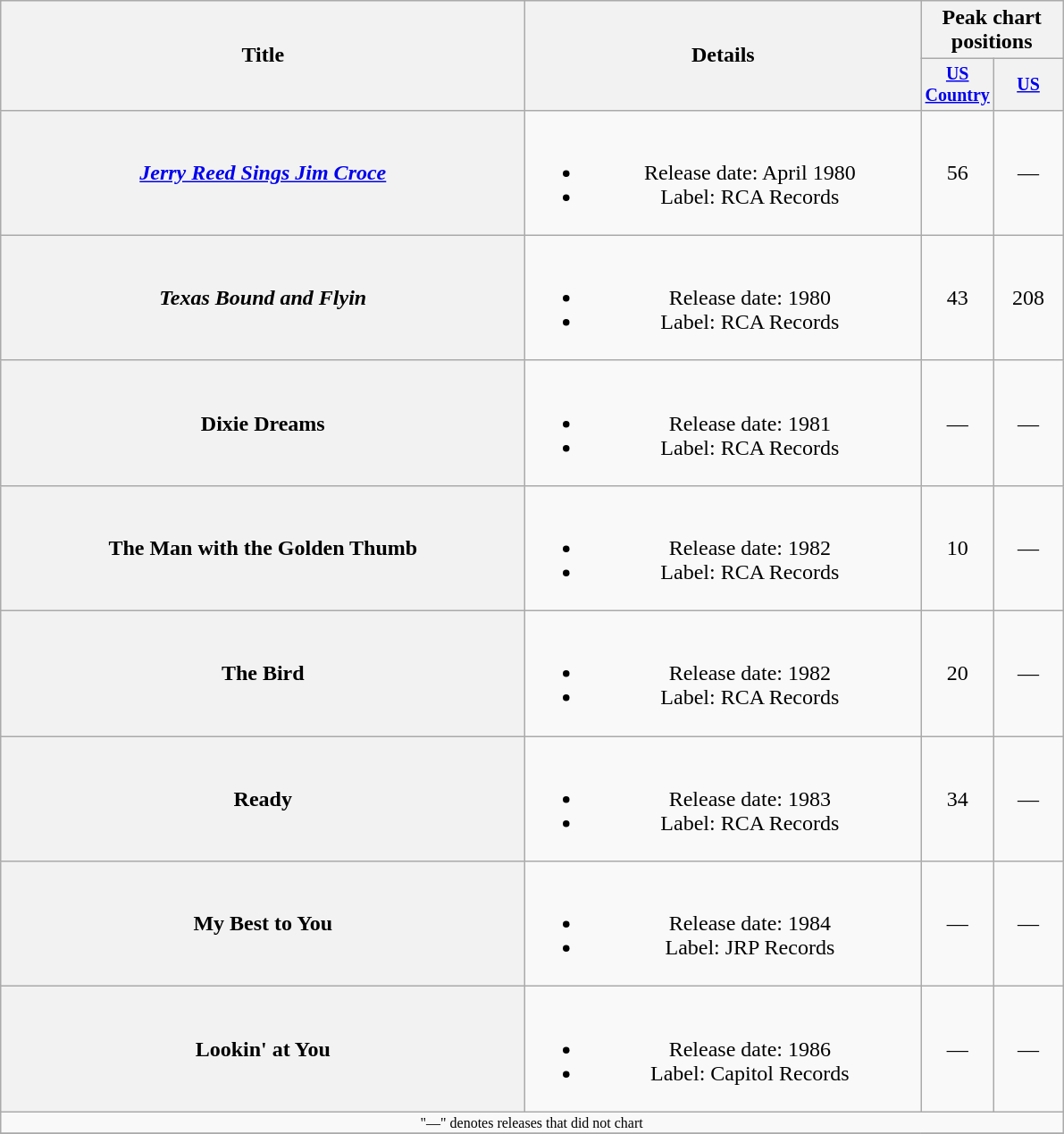<table class="wikitable plainrowheaders" style="text-align:center;">
<tr>
<th rowspan="2" style="width:24em;">Title</th>
<th rowspan="2" style="width:18em;">Details</th>
<th colspan="2">Peak chart<br>positions</th>
</tr>
<tr style="font-size:smaller;">
<th width="45"><a href='#'>US Country</a><br></th>
<th width="45"><a href='#'>US</a><br></th>
</tr>
<tr>
<th scope="row"><em><a href='#'>Jerry Reed Sings Jim Croce</a></em></th>
<td><br><ul><li>Release date: April 1980</li><li>Label: RCA Records</li></ul></td>
<td>56</td>
<td>—</td>
</tr>
<tr>
<th scope="row"><em>Texas Bound and Flyin<strong></th>
<td><br><ul><li>Release date: 1980</li><li>Label: RCA Records</li></ul></td>
<td>43</td>
<td>208</td>
</tr>
<tr>
<th scope="row"></em>Dixie Dreams<em></th>
<td><br><ul><li>Release date: 1981</li><li>Label: RCA Records</li></ul></td>
<td>—</td>
<td>—</td>
</tr>
<tr>
<th scope="row"></em>The Man with the Golden Thumb<em></th>
<td><br><ul><li>Release date: 1982</li><li>Label: RCA Records</li></ul></td>
<td>10</td>
<td>—</td>
</tr>
<tr>
<th scope="row"></em>The Bird<em></th>
<td><br><ul><li>Release date: 1982</li><li>Label: RCA Records</li></ul></td>
<td>20</td>
<td>—</td>
</tr>
<tr>
<th scope="row"></em>Ready<em></th>
<td><br><ul><li>Release date: 1983</li><li>Label: RCA Records</li></ul></td>
<td>34</td>
<td>—</td>
</tr>
<tr>
<th scope="row"></em>My Best to You<em></th>
<td><br><ul><li>Release date: 1984</li><li>Label: JRP Records</li></ul></td>
<td>—</td>
<td>—</td>
</tr>
<tr>
<th scope="row"></em>Lookin' at You<em></th>
<td><br><ul><li>Release date: 1986</li><li>Label: Capitol Records</li></ul></td>
<td>—</td>
<td>—</td>
</tr>
<tr>
<td colspan="4" style="font-size: 8pt">"—" denotes releases that did not chart</td>
</tr>
<tr>
</tr>
</table>
